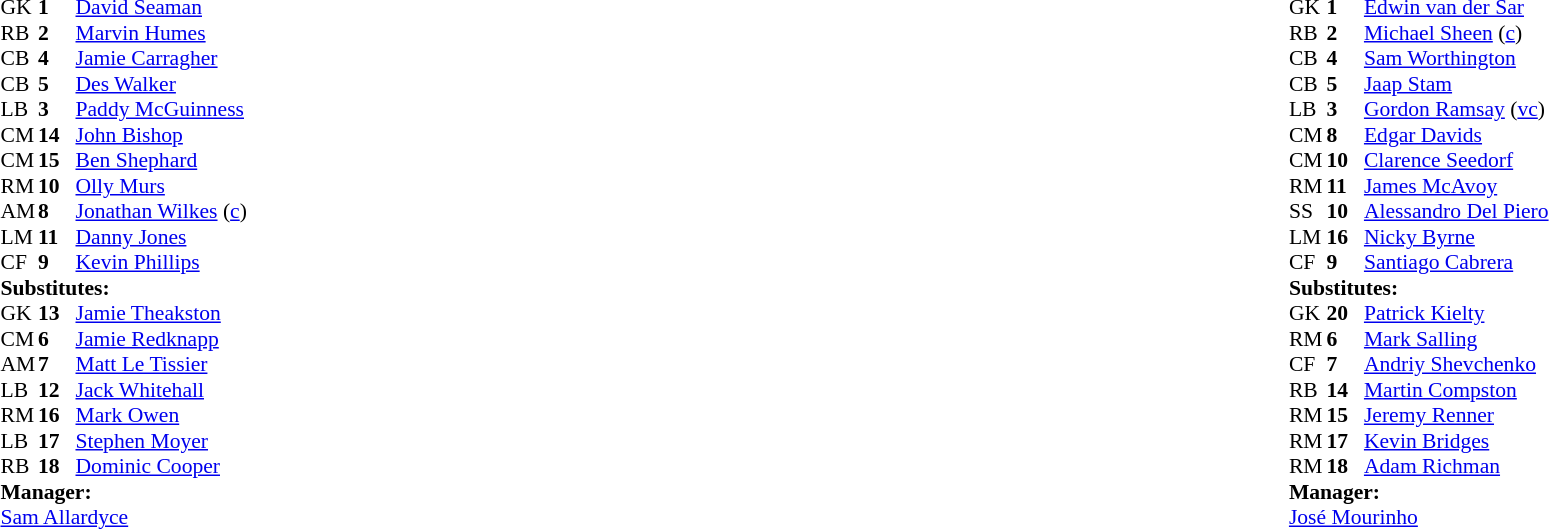<table width="100%">
<tr>
<td valign="top" width="50%"><br><table style="font-size: 90%" cellspacing="0" cellpadding="0">
<tr>
<th width=25></th>
<th width=25></th>
</tr>
<tr>
<td>GK</td>
<td><strong>1</strong></td>
<td><a href='#'>David Seaman</a></td>
<td></td>
<td></td>
</tr>
<tr>
<td>RB</td>
<td><strong>2</strong></td>
<td><a href='#'>Marvin Humes</a></td>
<td></td>
<td></td>
</tr>
<tr>
<td>CB</td>
<td><strong>4</strong></td>
<td><a href='#'>Jamie Carragher</a></td>
</tr>
<tr>
<td>CB</td>
<td><strong>5</strong></td>
<td><a href='#'>Des Walker</a></td>
<td></td>
<td></td>
</tr>
<tr>
<td>LB</td>
<td><strong>3</strong></td>
<td><a href='#'>Paddy McGuinness</a></td>
<td></td>
<td></td>
</tr>
<tr>
<td>CM</td>
<td><strong>14</strong></td>
<td><a href='#'>John Bishop</a></td>
</tr>
<tr>
<td>CM</td>
<td><strong>15</strong></td>
<td><a href='#'>Ben Shephard</a></td>
</tr>
<tr>
<td>RM</td>
<td><strong>10</strong></td>
<td><a href='#'>Olly Murs</a></td>
<td></td>
<td></td>
</tr>
<tr>
<td>AM</td>
<td><strong>8</strong></td>
<td><a href='#'>Jonathan Wilkes</a> (<a href='#'>c</a>)</td>
</tr>
<tr>
<td>LM</td>
<td><strong>11</strong></td>
<td><a href='#'>Danny Jones</a></td>
</tr>
<tr>
<td>CF</td>
<td><strong>9</strong></td>
<td><a href='#'>Kevin Phillips</a></td>
</tr>
<tr>
<td colspan=3><strong>Substitutes:</strong></td>
</tr>
<tr>
<td>GK</td>
<td><strong>13</strong></td>
<td><a href='#'>Jamie Theakston</a></td>
<td></td>
<td></td>
</tr>
<tr>
<td>CM</td>
<td><strong>6</strong></td>
<td><a href='#'>Jamie Redknapp</a></td>
<td></td>
<td></td>
</tr>
<tr>
<td>AM</td>
<td><strong>7</strong></td>
<td><a href='#'>Matt Le Tissier</a></td>
<td></td>
<td></td>
<td></td>
</tr>
<tr>
<td>LB</td>
<td><strong>12</strong></td>
<td><a href='#'>Jack Whitehall</a></td>
<td></td>
<td></td>
<td></td>
</tr>
<tr>
<td>RM</td>
<td><strong>16</strong></td>
<td><a href='#'>Mark Owen</a></td>
<td></td>
<td></td>
</tr>
<tr>
<td>LB</td>
<td><strong>17</strong></td>
<td><a href='#'>Stephen Moyer</a></td>
<td></td>
<td></td>
</tr>
<tr>
<td>RB</td>
<td><strong>18</strong></td>
<td><a href='#'>Dominic Cooper</a></td>
<td></td>
<td></td>
</tr>
<tr>
<td colspan=3><strong>Manager:</strong></td>
</tr>
<tr>
<td colspan=4><a href='#'>Sam Allardyce</a></td>
</tr>
</table>
</td>
<td valign="top"></td>
<td valign="top" width="50%"><br><table style="font-size: 90%" cellspacing="0" cellpadding="0" align=center>
<tr>
<th width=25></th>
<th width=25></th>
</tr>
<tr>
<td>GK</td>
<td><strong>1</strong></td>
<td><a href='#'>Edwin van der Sar</a></td>
<td></td>
<td></td>
</tr>
<tr>
<td>RB</td>
<td><strong>2</strong></td>
<td><a href='#'>Michael Sheen</a> (<a href='#'>c</a>)</td>
<td></td>
<td></td>
</tr>
<tr>
<td>CB</td>
<td><strong>4</strong></td>
<td><a href='#'>Sam Worthington</a></td>
<td></td>
</tr>
<tr>
<td>CB</td>
<td><strong>5</strong></td>
<td><a href='#'>Jaap Stam</a></td>
</tr>
<tr>
<td>LB</td>
<td><strong>3</strong></td>
<td><a href='#'>Gordon Ramsay</a> (<a href='#'>vc</a>)</td>
</tr>
<tr>
<td>CM</td>
<td><strong>8</strong></td>
<td><a href='#'>Edgar Davids</a></td>
<td></td>
</tr>
<tr>
<td>CM</td>
<td><strong>10</strong></td>
<td><a href='#'>Clarence Seedorf</a></td>
</tr>
<tr>
<td>RM</td>
<td><strong>11</strong></td>
<td><a href='#'>James McAvoy</a></td>
<td></td>
<td></td>
<td></td>
<td></td>
</tr>
<tr>
<td>SS</td>
<td><strong>10</strong></td>
<td><a href='#'>Alessandro Del Piero</a></td>
<td></td>
<td></td>
</tr>
<tr>
<td>LM</td>
<td><strong>16</strong></td>
<td><a href='#'>Nicky Byrne</a></td>
</tr>
<tr>
<td>CF</td>
<td><strong>9</strong></td>
<td><a href='#'>Santiago Cabrera</a></td>
</tr>
<tr>
<td colspan=3><strong>Substitutes:</strong></td>
</tr>
<tr>
<td>GK</td>
<td><strong>20</strong></td>
<td><a href='#'>Patrick Kielty</a></td>
<td></td>
<td></td>
</tr>
<tr>
<td>RM</td>
<td><strong>6</strong></td>
<td><a href='#'>Mark Salling</a></td>
<td></td>
<td></td>
<td></td>
</tr>
<tr>
<td>CF</td>
<td><strong>7</strong></td>
<td><a href='#'>Andriy Shevchenko</a></td>
<td></td>
<td></td>
</tr>
<tr>
<td>RB</td>
<td><strong>14</strong></td>
<td><a href='#'>Martin Compston</a></td>
<td></td>
<td></td>
</tr>
<tr>
<td>RM</td>
<td><strong>15</strong></td>
<td><a href='#'>Jeremy Renner</a></td>
<td></td>
<td></td>
<td></td>
<td></td>
</tr>
<tr>
<td>RM</td>
<td><strong>17</strong></td>
<td><a href='#'>Kevin Bridges</a></td>
<td></td>
<td></td>
<td></td>
</tr>
<tr>
<td>RM</td>
<td><strong>18</strong></td>
<td><a href='#'>Adam Richman</a></td>
<td></td>
<td></td>
<td></td>
</tr>
<tr>
<td colspan=3><strong>Manager:</strong></td>
</tr>
<tr>
<td colspan=4><a href='#'>José Mourinho</a></td>
</tr>
</table>
</td>
</tr>
</table>
